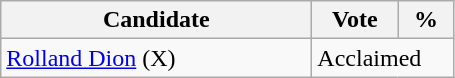<table class="wikitable">
<tr>
<th bgcolor="#DDDDFF" width="200px">Candidate</th>
<th bgcolor="#DDDDFF" width="50px">Vote</th>
<th bgcolor="#DDDDFF" width="30px">%</th>
</tr>
<tr>
<td><a href='#'>Rolland Dion</a> (X)</td>
<td colspan="2">Acclaimed</td>
</tr>
</table>
